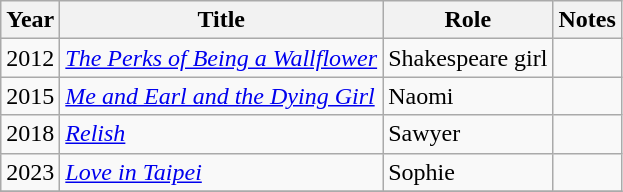<table class="wikitable sortable">
<tr>
<th>Year</th>
<th>Title</th>
<th>Role</th>
<th class="unsortable">Notes</th>
</tr>
<tr>
<td>2012</td>
<td><em><a href='#'>The Perks of Being a Wallflower</a></em></td>
<td>Shakespeare girl</td>
<td> </td>
</tr>
<tr>
<td>2015</td>
<td><em><a href='#'>Me and Earl and the Dying Girl</a></em></td>
<td>Naomi</td>
<td> </td>
</tr>
<tr>
<td>2018</td>
<td><em><a href='#'>Relish</a></em></td>
<td>Sawyer</td>
<td> </td>
</tr>
<tr>
<td>2023</td>
<td><em><a href='#'>Love in Taipei</a></em></td>
<td>Sophie</td>
<td></td>
</tr>
<tr>
</tr>
</table>
